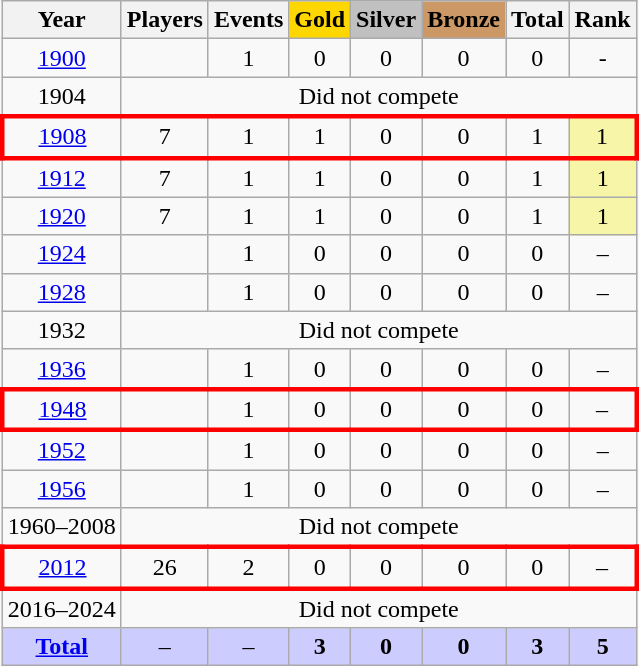<table class="wikitable sortable collapsible collapsed">
<tr>
<th>Year</th>
<th>Players</th>
<th>Events</th>
<th style="text-align:center; background-color:gold;"><strong>Gold</strong></th>
<th style="text-align:center; background-color:silver;"><strong>Silver</strong></th>
<th style="text-align:center; background-color:#c96;"><strong>Bronze</strong></th>
<th>Total</th>
<th>Rank</th>
</tr>
<tr style="text-align:center">
<td><a href='#'>1900</a></td>
<td></td>
<td>1</td>
<td>0</td>
<td>0</td>
<td>0</td>
<td>0</td>
<td>-</td>
</tr>
<tr style="text-align:center">
<td>1904</td>
<td colspan=7>Did not compete</td>
</tr>
<tr style="text-align:center;border: 3px solid red">
<td><a href='#'>1908</a></td>
<td>7</td>
<td>1</td>
<td>1</td>
<td>0</td>
<td>0</td>
<td>1</td>
<td style="background-color:#F7F6A8">1</td>
</tr>
<tr style="text-align:center">
<td><a href='#'>1912</a></td>
<td>7</td>
<td>1</td>
<td>1</td>
<td>0</td>
<td>0</td>
<td>1</td>
<td style="background-color:#F7F6A8">1</td>
</tr>
<tr style="text-align:center">
<td><a href='#'>1920</a></td>
<td>7</td>
<td>1</td>
<td>1</td>
<td>0</td>
<td>0</td>
<td>1</td>
<td style="background-color:#F7F6A8">1</td>
</tr>
<tr style="text-align:center">
<td><a href='#'>1924</a></td>
<td></td>
<td>1</td>
<td>0</td>
<td>0</td>
<td>0</td>
<td>0</td>
<td>–</td>
</tr>
<tr style="text-align:center">
<td><a href='#'>1928</a></td>
<td></td>
<td>1</td>
<td>0</td>
<td>0</td>
<td>0</td>
<td>0</td>
<td>–</td>
</tr>
<tr style="text-align:center">
<td>1932</td>
<td colspan=7>Did not compete</td>
</tr>
<tr style="text-align:center">
<td><a href='#'>1936</a></td>
<td></td>
<td>1</td>
<td>0</td>
<td>0</td>
<td>0</td>
<td>0</td>
<td>–</td>
</tr>
<tr style="text-align:center;border: 3px solid red">
<td><a href='#'>1948</a></td>
<td></td>
<td>1</td>
<td>0</td>
<td>0</td>
<td>0</td>
<td>0</td>
<td>–</td>
</tr>
<tr style="text-align:center">
<td><a href='#'>1952</a></td>
<td></td>
<td>1</td>
<td>0</td>
<td>0</td>
<td>0</td>
<td>0</td>
<td>–</td>
</tr>
<tr style="text-align:center">
<td><a href='#'>1956</a></td>
<td></td>
<td>1</td>
<td>0</td>
<td>0</td>
<td>0</td>
<td>0</td>
<td>–</td>
</tr>
<tr style="text-align:center">
<td>1960–2008</td>
<td colspan=7>Did not compete</td>
</tr>
<tr style="text-align:center;border: 3px solid red">
<td><a href='#'>2012</a></td>
<td>26</td>
<td>2</td>
<td>0</td>
<td>0</td>
<td>0</td>
<td>0</td>
<td>–</td>
</tr>
<tr style="text-align:center">
<td>2016–2024</td>
<td colspan=7>Did not compete</td>
</tr>
<tr style="text-align:center; background-color:#ccf;">
<td><strong><a href='#'>Total</a></strong></td>
<td>–</td>
<td>–</td>
<td><strong>3</strong></td>
<td><strong>0</strong></td>
<td><strong>0</strong></td>
<td><strong>3</strong></td>
<td><strong>5</strong></td>
</tr>
</table>
